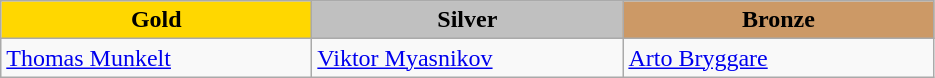<table class="wikitable" style="text-align:left">
<tr align="center">
<td width=200 bgcolor=gold><strong>Gold</strong></td>
<td width=200 bgcolor=silver><strong>Silver</strong></td>
<td width=200 bgcolor=CC9966><strong>Bronze</strong></td>
</tr>
<tr>
<td><a href='#'>Thomas Munkelt</a><br><em></em></td>
<td><a href='#'>Viktor Myasnikov</a><br><em></em></td>
<td><a href='#'>Arto Bryggare</a><br><em></em></td>
</tr>
</table>
